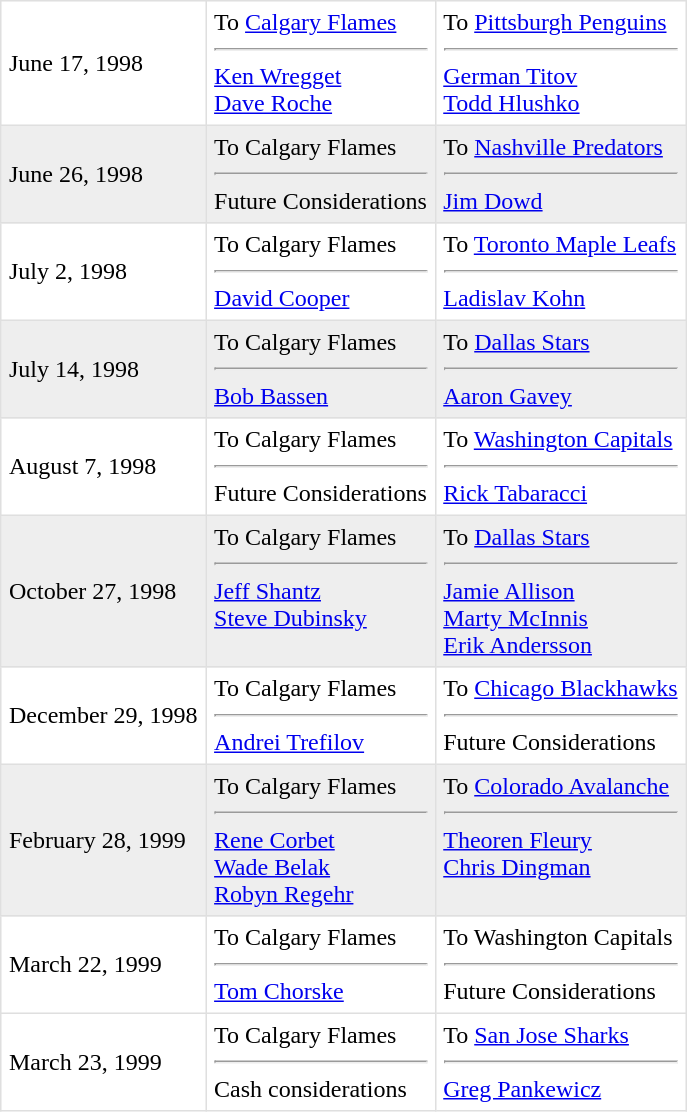<table border=1 style="border-collapse:collapse" bordercolor="#DFDFDF"  cellpadding="5">
<tr>
<td>June 17, 1998</td>
<td valign="top">To  <a href='#'>Calgary Flames</a> <hr><a href='#'>Ken Wregget</a><br><a href='#'>Dave Roche</a></td>
<td valign="top">To  <a href='#'>Pittsburgh Penguins</a> <hr><a href='#'>German Titov</a><br><a href='#'>Todd Hlushko</a></td>
</tr>
<tr bgcolor="#eeeeee">
<td>June 26, 1998</td>
<td valign="top">To  Calgary Flames <hr>Future Considerations</td>
<td valign="top">To  <a href='#'>Nashville Predators</a> <hr><a href='#'>Jim Dowd</a></td>
</tr>
<tr>
<td>July 2, 1998</td>
<td valign="top">To  Calgary Flames <hr><a href='#'>David Cooper</a></td>
<td valign="top">To  <a href='#'>Toronto Maple Leafs</a> <hr><a href='#'>Ladislav Kohn</a></td>
</tr>
<tr bgcolor="#eeeeee">
<td>July 14, 1998</td>
<td valign="top">To  Calgary Flames <hr><a href='#'>Bob Bassen</a></td>
<td valign="top">To  <a href='#'>Dallas Stars</a> <hr><a href='#'>Aaron Gavey</a></td>
</tr>
<tr>
<td>August 7, 1998</td>
<td valign="top">To  Calgary Flames <hr>Future Considerations</td>
<td valign="top">To  <a href='#'>Washington Capitals</a> <hr><a href='#'>Rick Tabaracci</a></td>
</tr>
<tr bgcolor="#eeeeee">
<td>October 27, 1998</td>
<td valign="top">To  Calgary Flames <hr><a href='#'>Jeff Shantz</a><br><a href='#'>Steve Dubinsky</a></td>
<td valign="top">To  <a href='#'>Dallas Stars</a> <hr><a href='#'>Jamie Allison</a><br><a href='#'>Marty McInnis</a><br><a href='#'>Erik Andersson</a></td>
</tr>
<tr>
<td>December 29, 1998</td>
<td valign="top">To  Calgary Flames <hr><a href='#'>Andrei Trefilov</a></td>
<td valign="top">To  <a href='#'>Chicago Blackhawks</a> <hr>Future Considerations</td>
</tr>
<tr bgcolor="#eeeeee">
<td>February 28, 1999</td>
<td valign="top">To  Calgary Flames <hr><a href='#'>Rene Corbet</a><br><a href='#'>Wade Belak</a><br><a href='#'>Robyn Regehr</a></td>
<td valign="top">To  <a href='#'>Colorado Avalanche</a> <hr><a href='#'>Theoren Fleury</a><br><a href='#'>Chris Dingman</a></td>
</tr>
<tr>
<td>March 22, 1999</td>
<td valign="top">To  Calgary Flames <hr><a href='#'>Tom Chorske</a></td>
<td valign="top">To  Washington Capitals <hr>Future Considerations</td>
</tr>
<tr>
<td>March 23, 1999</td>
<td valign="top">To  Calgary Flames <hr>Cash considerations</td>
<td valign="top">To  <a href='#'>San Jose Sharks</a> <hr><a href='#'>Greg Pankewicz</a></td>
</tr>
</table>
